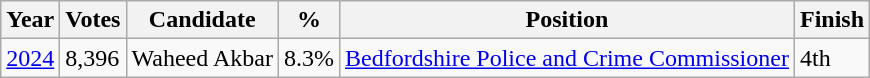<table class="wikitable">
<tr>
<th>Year</th>
<th>Votes</th>
<th>Candidate</th>
<th>%</th>
<th>Position</th>
<th>Finish</th>
</tr>
<tr>
<td><a href='#'>2024</a></td>
<td>8,396</td>
<td>Waheed Akbar</td>
<td>8.3%</td>
<td><a href='#'>Bedfordshire Police and Crime Commissioner</a></td>
<td>4th</td>
</tr>
</table>
